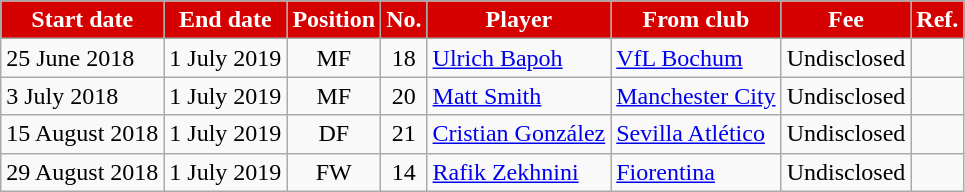<table class="wikitable sortable">
<tr>
<th style="background:#d50000; color:white;"><strong>Start date</strong></th>
<th style="background:#d50000; color:white;"><strong>End date</strong></th>
<th style="background:#d50000; color:white;"><strong>Position</strong></th>
<th style="background:#d50000; color:white;"><strong>No.</strong></th>
<th style="background:#d50000; color:white;"><strong>Player</strong></th>
<th style="background:#d50000; color:white;"><strong>From club</strong></th>
<th style="background:#d50000; color:white;"><strong>Fee</strong></th>
<th style="background:#d50000; color:white;"><strong>Ref.</strong></th>
</tr>
<tr>
<td>25 June 2018</td>
<td>1 July 2019</td>
<td style="text-align:center;">MF</td>
<td style="text-align:center;">18</td>
<td style="text-align:left;"> <a href='#'>Ulrich Bapoh</a></td>
<td style="text-align:left;"> <a href='#'>VfL Bochum</a></td>
<td>Undisclosed</td>
<td></td>
</tr>
<tr>
<td>3 July 2018</td>
<td>1 July 2019</td>
<td style="text-align:center;">MF</td>
<td style="text-align:center;">20</td>
<td style="text-align:left;"> <a href='#'>Matt Smith</a></td>
<td style="text-align:left;"> <a href='#'>Manchester City</a></td>
<td>Undisclosed</td>
<td></td>
</tr>
<tr>
<td>15 August 2018</td>
<td>1 July 2019</td>
<td style="text-align:center;">DF</td>
<td style="text-align:center;">21</td>
<td style="text-align:left;"> <a href='#'>Cristian González</a></td>
<td style="text-align:left;"> <a href='#'>Sevilla Atlético</a></td>
<td>Undisclosed</td>
<td></td>
</tr>
<tr>
<td>29 August 2018</td>
<td>1 July 2019</td>
<td style="text-align:center;">FW</td>
<td style="text-align:center;">14</td>
<td style="text-align:left;"> <a href='#'>Rafik Zekhnini</a></td>
<td style="text-align:left;"> <a href='#'>Fiorentina</a></td>
<td>Undisclosed</td>
<td></td>
</tr>
</table>
